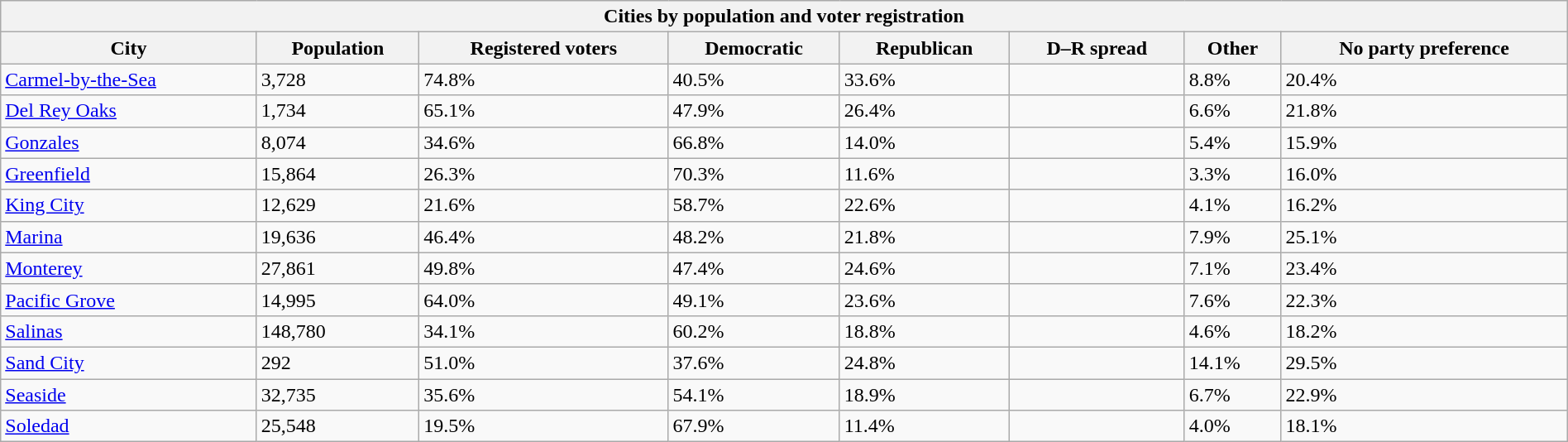<table class="wikitable collapsible collapsed sortable" style="width: 100%;">
<tr>
<th colspan=8>Cities by population and voter registration</th>
</tr>
<tr>
<th>City</th>
<th data-sort-type="number">Population</th>
<th data-sort-type="number">Registered voters<br></th>
<th data-sort-type="number">Democratic</th>
<th data-sort-type="number">Republican</th>
<th data-sort-type="number">D–R spread</th>
<th data-sort-type="number">Other</th>
<th data-sort-type="number">No party preference</th>
</tr>
<tr>
<td><a href='#'>Carmel-by-the-Sea</a></td>
<td>3,728</td>
<td>74.8%</td>
<td>40.5%</td>
<td>33.6%</td>
<td></td>
<td>8.8%</td>
<td>20.4%</td>
</tr>
<tr>
<td><a href='#'>Del Rey Oaks</a></td>
<td>1,734</td>
<td>65.1%</td>
<td>47.9%</td>
<td>26.4%</td>
<td></td>
<td>6.6%</td>
<td>21.8%</td>
</tr>
<tr>
<td><a href='#'>Gonzales</a></td>
<td>8,074</td>
<td>34.6%</td>
<td>66.8%</td>
<td>14.0%</td>
<td></td>
<td>5.4%</td>
<td>15.9%</td>
</tr>
<tr>
<td><a href='#'>Greenfield</a></td>
<td>15,864</td>
<td>26.3%</td>
<td>70.3%</td>
<td>11.6%</td>
<td></td>
<td>3.3%</td>
<td>16.0%</td>
</tr>
<tr>
<td><a href='#'>King City</a></td>
<td>12,629</td>
<td>21.6%</td>
<td>58.7%</td>
<td>22.6%</td>
<td></td>
<td>4.1%</td>
<td>16.2%</td>
</tr>
<tr>
<td><a href='#'>Marina</a></td>
<td>19,636</td>
<td>46.4%</td>
<td>48.2%</td>
<td>21.8%</td>
<td></td>
<td>7.9%</td>
<td>25.1%</td>
</tr>
<tr>
<td><a href='#'>Monterey</a></td>
<td>27,861</td>
<td>49.8%</td>
<td>47.4%</td>
<td>24.6%</td>
<td></td>
<td>7.1%</td>
<td>23.4%</td>
</tr>
<tr>
<td><a href='#'>Pacific Grove</a></td>
<td>14,995</td>
<td>64.0%</td>
<td>49.1%</td>
<td>23.6%</td>
<td></td>
<td>7.6%</td>
<td>22.3%</td>
</tr>
<tr>
<td><a href='#'>Salinas</a></td>
<td>148,780</td>
<td>34.1%</td>
<td>60.2%</td>
<td>18.8%</td>
<td></td>
<td>4.6%</td>
<td>18.2%</td>
</tr>
<tr>
<td><a href='#'>Sand City</a></td>
<td>292</td>
<td>51.0%</td>
<td>37.6%</td>
<td>24.8%</td>
<td></td>
<td>14.1%</td>
<td>29.5%</td>
</tr>
<tr>
<td><a href='#'>Seaside</a></td>
<td>32,735</td>
<td>35.6%</td>
<td>54.1%</td>
<td>18.9%</td>
<td></td>
<td>6.7%</td>
<td>22.9%</td>
</tr>
<tr>
<td><a href='#'>Soledad</a></td>
<td>25,548</td>
<td>19.5%</td>
<td>67.9%</td>
<td>11.4%</td>
<td></td>
<td>4.0%</td>
<td>18.1%</td>
</tr>
</table>
